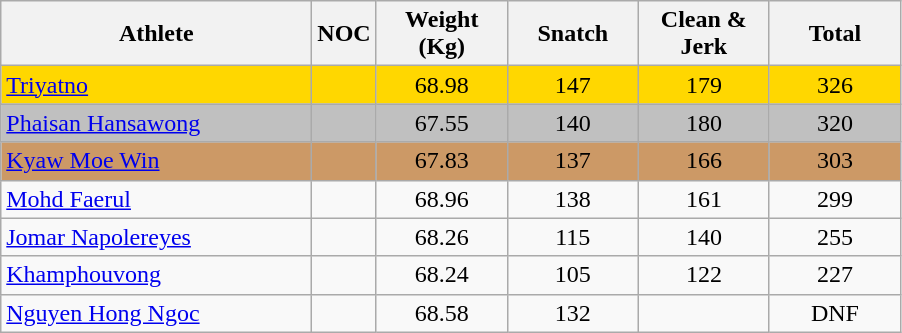<table class="wikitable" style="text-align:center">
<tr>
<th width=200>Athlete</th>
<th width=10>NOC</th>
<th width=80>Weight (Kg)</th>
<th width=80>Snatch</th>
<th width=80>Clean & Jerk</th>
<th width=80>Total</th>
</tr>
<tr bgcolor=gold>
<td align="left"><a href='#'>Triyatno</a></td>
<td></td>
<td>68.98</td>
<td>147</td>
<td>179</td>
<td>326</td>
</tr>
<tr bgcolor=silver>
<td align="left"><a href='#'>Phaisan Hansawong</a></td>
<td></td>
<td>67.55</td>
<td>140</td>
<td>180</td>
<td>320</td>
</tr>
<tr bgcolor=CC9966>
<td align="left"><a href='#'>Kyaw Moe Win</a></td>
<td></td>
<td>67.83</td>
<td>137</td>
<td>166</td>
<td>303</td>
</tr>
<tr>
<td align="left"><a href='#'>Mohd Faerul</a></td>
<td></td>
<td>68.96</td>
<td>138</td>
<td>161</td>
<td>299</td>
</tr>
<tr>
<td align="left"><a href='#'>Jomar Napolereyes</a></td>
<td></td>
<td>68.26</td>
<td>115</td>
<td>140</td>
<td>255</td>
</tr>
<tr>
<td align="left"><a href='#'>Khamphouvong</a></td>
<td></td>
<td>68.24</td>
<td>105</td>
<td>122</td>
<td>227</td>
</tr>
<tr>
<td align="left"><a href='#'>Nguyen Hong Ngoc</a></td>
<td></td>
<td>68.58</td>
<td>132</td>
<td></td>
<td>DNF</td>
</tr>
</table>
